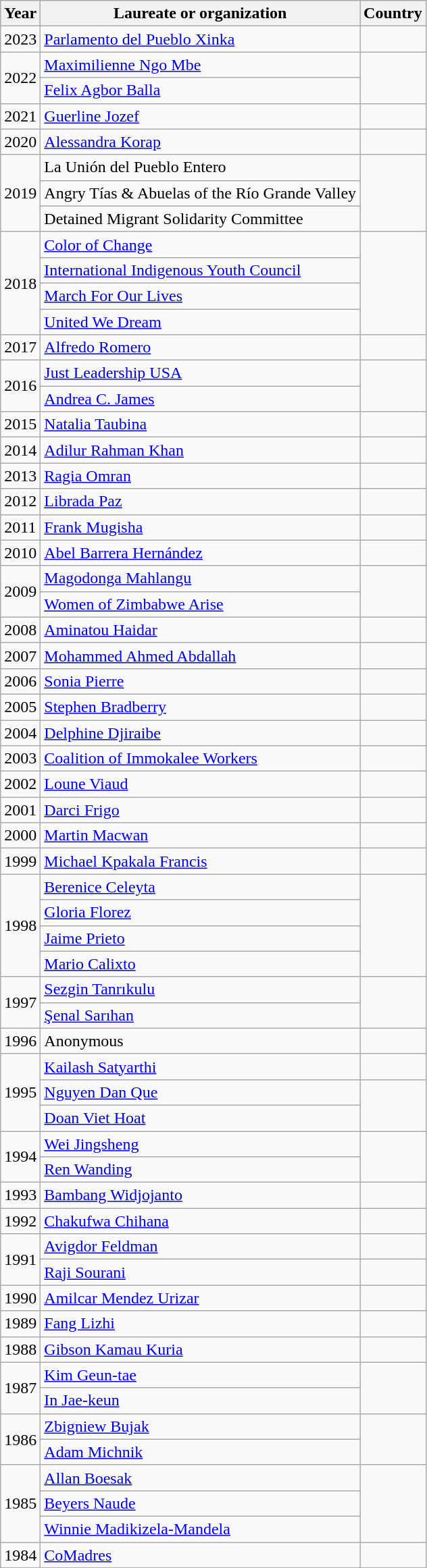<table class="wikitable sortable">
<tr>
<th>Year</th>
<th>Laureate or organization</th>
<th>Country</th>
</tr>
<tr>
<td>2023</td>
<td><a href='#'>Parlamento del Pueblo Xinka</a></td>
<td></td>
</tr>
<tr>
<td rowspan="2">2022</td>
<td><a href='#'>Maximilienne Ngo Mbe</a></td>
<td rowspan="2"></td>
</tr>
<tr>
<td><a href='#'>Felix Agbor Balla</a></td>
</tr>
<tr>
<td>2021</td>
<td><a href='#'>Guerline Jozef</a></td>
<td></td>
</tr>
<tr>
<td>2020</td>
<td><a href='#'>Alessandra Korap</a></td>
<td></td>
</tr>
<tr>
<td rowspan="3">2019</td>
<td>La Unión del Pueblo Entero</td>
<td rowspan="3"></td>
</tr>
<tr>
<td>Angry Tías & Abuelas of the Río Grande Valley</td>
</tr>
<tr>
<td>Detained Migrant Solidarity Committee</td>
</tr>
<tr>
<td rowspan=4>2018</td>
<td><a href='#'>Color of Change</a></td>
<td rowspan=4></td>
</tr>
<tr>
<td><a href='#'>International Indigenous Youth Council</a></td>
</tr>
<tr>
<td><a href='#'>March For Our Lives</a></td>
</tr>
<tr>
<td><a href='#'>United We Dream</a></td>
</tr>
<tr>
<td>2017</td>
<td><a href='#'>Alfredo Romero</a></td>
<td></td>
</tr>
<tr>
<td rowspan=2>2016</td>
<td><a href='#'>Just Leadership USA</a></td>
<td rowspan=2></td>
</tr>
<tr>
<td><a href='#'>Andrea C. James</a></td>
</tr>
<tr>
<td>2015</td>
<td><a href='#'>Natalia Taubina</a></td>
<td></td>
</tr>
<tr>
<td>2014</td>
<td><a href='#'>Adilur Rahman Khan</a></td>
<td></td>
</tr>
<tr>
<td>2013</td>
<td><a href='#'>Ragia Omran</a></td>
<td></td>
</tr>
<tr>
<td>2012</td>
<td><a href='#'>Librada Paz</a></td>
<td></td>
</tr>
<tr>
<td>2011</td>
<td><a href='#'>Frank Mugisha</a></td>
<td></td>
</tr>
<tr>
<td>2010</td>
<td><a href='#'>Abel Barrera Hernández</a></td>
<td></td>
</tr>
<tr>
<td rowspan=2>2009</td>
<td><a href='#'>Magodonga Mahlangu</a></td>
<td rowspan=2></td>
</tr>
<tr>
<td><a href='#'>Women of Zimbabwe Arise</a></td>
</tr>
<tr>
<td>2008</td>
<td><a href='#'>Aminatou Haidar</a></td>
<td></td>
</tr>
<tr>
<td>2007</td>
<td><a href='#'>Mohammed Ahmed Abdallah</a></td>
<td></td>
</tr>
<tr>
<td>2006</td>
<td><a href='#'>Sonia Pierre</a></td>
<td></td>
</tr>
<tr>
<td>2005</td>
<td><a href='#'>Stephen Bradberry</a></td>
<td></td>
</tr>
<tr>
<td>2004</td>
<td><a href='#'>Delphine Djiraibe</a></td>
<td></td>
</tr>
<tr>
<td>2003</td>
<td><a href='#'>Coalition of Immokalee Workers</a></td>
<td></td>
</tr>
<tr>
<td>2002</td>
<td><a href='#'>Loune Viaud</a></td>
<td></td>
</tr>
<tr>
<td>2001</td>
<td><a href='#'>Darci Frigo</a></td>
<td></td>
</tr>
<tr>
<td>2000</td>
<td><a href='#'>Martin Macwan</a></td>
<td></td>
</tr>
<tr>
<td>1999</td>
<td><a href='#'>Michael Kpakala Francis</a></td>
<td></td>
</tr>
<tr>
<td rowspan=4>1998</td>
<td><a href='#'>Berenice Celeyta</a></td>
<td rowspan=4></td>
</tr>
<tr>
<td><a href='#'>Gloria Florez</a></td>
</tr>
<tr>
<td><a href='#'>Jaime Prieto</a></td>
</tr>
<tr>
<td><a href='#'>Mario Calixto</a></td>
</tr>
<tr>
<td rowspan=2>1997</td>
<td><a href='#'>Sezgin Tanrıkulu</a></td>
<td rowspan=2></td>
</tr>
<tr>
<td><a href='#'>Şenal Sarıhan</a></td>
</tr>
<tr>
<td>1996</td>
<td>Anonymous</td>
<td></td>
</tr>
<tr>
<td rowspan=3>1995</td>
<td><a href='#'>Kailash Satyarthi</a></td>
<td></td>
</tr>
<tr>
<td><a href='#'>Nguyen Dan Que</a></td>
<td rowspan="2"></td>
</tr>
<tr>
<td><a href='#'>Doan Viet Hoat</a></td>
</tr>
<tr>
<td rowspan=2>1994</td>
<td><a href='#'>Wei Jingsheng</a></td>
<td rowspan=2></td>
</tr>
<tr>
<td><a href='#'>Ren Wanding</a></td>
</tr>
<tr>
<td>1993</td>
<td><a href='#'>Bambang Widjojanto</a></td>
<td></td>
</tr>
<tr>
<td>1992</td>
<td><a href='#'>Chakufwa Chihana</a></td>
<td></td>
</tr>
<tr>
<td rowspan=2>1991</td>
<td><a href='#'>Avigdor Feldman</a></td>
<td></td>
</tr>
<tr>
<td><a href='#'>Raji Sourani</a></td>
<td></td>
</tr>
<tr>
<td>1990</td>
<td><a href='#'>Amilcar Mendez Urizar</a></td>
<td></td>
</tr>
<tr>
<td>1989</td>
<td><a href='#'>Fang Lizhi</a></td>
<td></td>
</tr>
<tr>
<td>1988</td>
<td><a href='#'>Gibson Kamau Kuria</a></td>
<td></td>
</tr>
<tr>
<td rowspan=2>1987</td>
<td><a href='#'>Kim Geun-tae</a></td>
<td rowspan=2></td>
</tr>
<tr>
<td><a href='#'>In Jae-keun</a></td>
</tr>
<tr>
<td rowspan=2>1986</td>
<td><a href='#'>Zbigniew Bujak</a></td>
<td rowspan=2></td>
</tr>
<tr>
<td><a href='#'>Adam Michnik</a></td>
</tr>
<tr>
<td rowspan=3>1985</td>
<td><a href='#'>Allan Boesak</a></td>
<td rowspan=3></td>
</tr>
<tr>
<td><a href='#'>Beyers Naude</a></td>
</tr>
<tr>
<td><a href='#'>Winnie Madikizela-Mandela</a></td>
</tr>
<tr>
<td>1984</td>
<td><a href='#'>CoMadres</a></td>
<td></td>
</tr>
</table>
